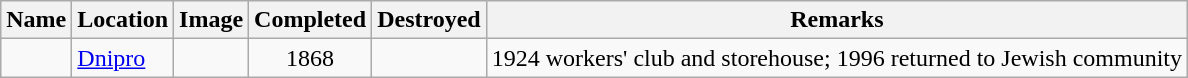<table class="wikitable sortable">
<tr>
<th>Name</th>
<th>Location</th>
<th class="unsortable">Image</th>
<th>Completed</th>
<th>Destroyed</th>
<th class="unsortable">Remarks</th>
</tr>
<tr>
<td></td>
<td><a href='#'>Dnipro</a></td>
<td></td>
<td align=center>1868</td>
<td align=center></td>
<td>1924 workers' club and storehouse; 1996 returned to Jewish community</td>
</tr>
</table>
